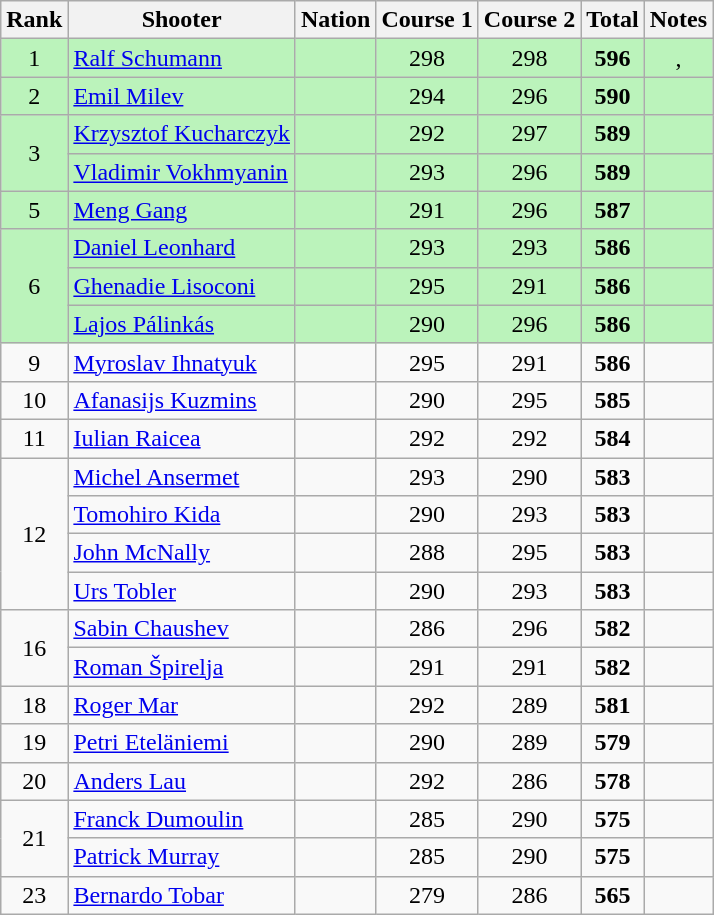<table class="wikitable sortable" style="text-align: center">
<tr>
<th>Rank</th>
<th>Shooter</th>
<th>Nation</th>
<th>Course 1</th>
<th>Course 2</th>
<th>Total</th>
<th>Notes</th>
</tr>
<tr bgcolor=#bbf3bb>
<td>1</td>
<td align=left><a href='#'>Ralf Schumann</a></td>
<td align=left></td>
<td>298</td>
<td>298</td>
<td><strong>596</strong></td>
<td>, </td>
</tr>
<tr bgcolor=#bbf3bb>
<td>2</td>
<td align=left><a href='#'>Emil Milev</a></td>
<td align=left></td>
<td>294</td>
<td>296</td>
<td><strong>590</strong></td>
<td></td>
</tr>
<tr bgcolor=#bbf3bb>
<td rowspan=2>3</td>
<td align=left><a href='#'>Krzysztof Kucharczyk</a></td>
<td align=left></td>
<td>292</td>
<td>297</td>
<td><strong>589</strong></td>
<td></td>
</tr>
<tr bgcolor=#bbf3bb>
<td align=left><a href='#'>Vladimir Vokhmyanin</a></td>
<td align=left></td>
<td>293</td>
<td>296</td>
<td><strong>589</strong></td>
<td></td>
</tr>
<tr bgcolor=#bbf3bb>
<td>5</td>
<td align=left><a href='#'>Meng Gang</a></td>
<td align=left></td>
<td>291</td>
<td>296</td>
<td><strong>587</strong></td>
<td></td>
</tr>
<tr bgcolor=#bbf3bb>
<td rowspan=3>6</td>
<td align=left><a href='#'>Daniel Leonhard</a></td>
<td align=left></td>
<td>293</td>
<td>293</td>
<td><strong>586</strong></td>
<td></td>
</tr>
<tr bgcolor=#bbf3bb>
<td align=left><a href='#'>Ghenadie Lisoconi</a></td>
<td align=left></td>
<td>295</td>
<td>291</td>
<td><strong>586</strong></td>
<td></td>
</tr>
<tr bgcolor=#bbf3bb>
<td align=left><a href='#'>Lajos Pálinkás</a></td>
<td align=left></td>
<td>290</td>
<td>296</td>
<td><strong>586</strong></td>
<td></td>
</tr>
<tr>
<td>9</td>
<td align=left><a href='#'>Myroslav Ihnatyuk</a></td>
<td align=left></td>
<td>295</td>
<td>291</td>
<td><strong>586</strong></td>
<td></td>
</tr>
<tr>
<td>10</td>
<td align=left><a href='#'>Afanasijs Kuzmins</a></td>
<td align=left></td>
<td>290</td>
<td>295</td>
<td><strong>585</strong></td>
<td></td>
</tr>
<tr>
<td>11</td>
<td align=left><a href='#'>Iulian Raicea</a></td>
<td align=left></td>
<td>292</td>
<td>292</td>
<td><strong>584</strong></td>
<td></td>
</tr>
<tr>
<td rowspan=4>12</td>
<td align=left><a href='#'>Michel Ansermet</a></td>
<td align=left></td>
<td>293</td>
<td>290</td>
<td><strong>583</strong></td>
<td></td>
</tr>
<tr>
<td align=left><a href='#'>Tomohiro Kida</a></td>
<td align=left></td>
<td>290</td>
<td>293</td>
<td><strong>583</strong></td>
<td></td>
</tr>
<tr>
<td align=left><a href='#'>John McNally</a></td>
<td align=left></td>
<td>288</td>
<td>295</td>
<td><strong>583</strong></td>
<td></td>
</tr>
<tr>
<td align=left><a href='#'>Urs Tobler</a></td>
<td align=left></td>
<td>290</td>
<td>293</td>
<td><strong>583</strong></td>
<td></td>
</tr>
<tr>
<td rowspan=2>16</td>
<td align=left><a href='#'>Sabin Chaushev</a></td>
<td align=left></td>
<td>286</td>
<td>296</td>
<td><strong>582</strong></td>
<td></td>
</tr>
<tr>
<td align=left><a href='#'>Roman Špirelja</a></td>
<td align=left></td>
<td>291</td>
<td>291</td>
<td><strong>582</strong></td>
<td></td>
</tr>
<tr>
<td>18</td>
<td align=left><a href='#'>Roger Mar</a></td>
<td align=left></td>
<td>292</td>
<td>289</td>
<td><strong>581</strong></td>
<td></td>
</tr>
<tr>
<td>19</td>
<td align=left><a href='#'>Petri Eteläniemi</a></td>
<td align=left></td>
<td>290</td>
<td>289</td>
<td><strong>579</strong></td>
<td></td>
</tr>
<tr>
<td>20</td>
<td align=left><a href='#'>Anders Lau</a></td>
<td align=left></td>
<td>292</td>
<td>286</td>
<td><strong>578</strong></td>
<td></td>
</tr>
<tr>
<td rowspan=2>21</td>
<td align=left><a href='#'>Franck Dumoulin</a></td>
<td align=left></td>
<td>285</td>
<td>290</td>
<td><strong>575</strong></td>
<td></td>
</tr>
<tr>
<td align=left><a href='#'>Patrick Murray</a></td>
<td align=left></td>
<td>285</td>
<td>290</td>
<td><strong>575</strong></td>
<td></td>
</tr>
<tr>
<td>23</td>
<td align=left><a href='#'>Bernardo Tobar</a></td>
<td align=left></td>
<td>279</td>
<td>286</td>
<td><strong>565</strong></td>
<td></td>
</tr>
</table>
